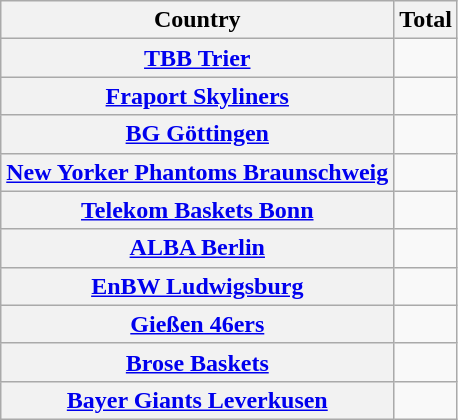<table class="sortable wikitable plainrowheaders">
<tr>
<th scope="col">Country</th>
<th scope="col">Total</th>
</tr>
<tr>
<th scope="row"><a href='#'>TBB Trier</a></th>
<td style="text-align:center;"></td>
</tr>
<tr>
<th scope="row"><a href='#'>Fraport Skyliners</a></th>
<td style="text-align:center;"></td>
</tr>
<tr>
<th scope="row"><a href='#'>BG Göttingen</a></th>
<td style="text-align:center;"></td>
</tr>
<tr>
<th scope="row"><a href='#'>New Yorker Phantoms Braunschweig</a></th>
<td style="text-align:center;"></td>
</tr>
<tr>
<th scope="row"><a href='#'>Telekom Baskets Bonn</a></th>
<td style="text-align:center;"></td>
</tr>
<tr>
<th scope="row"><a href='#'>ALBA Berlin</a></th>
<td style="text-align:center;"></td>
</tr>
<tr>
<th scope="row"><a href='#'>EnBW Ludwigsburg</a></th>
<td style="text-align:center;"></td>
</tr>
<tr>
<th scope="row"><a href='#'>Gießen 46ers</a></th>
<td style="text-align:center;"></td>
</tr>
<tr>
<th scope="row"><a href='#'>Brose Baskets</a></th>
<td style="text-align:center;"></td>
</tr>
<tr>
<th scope="row"><a href='#'>Bayer Giants Leverkusen</a></th>
<td style="text-align:center;"></td>
</tr>
</table>
